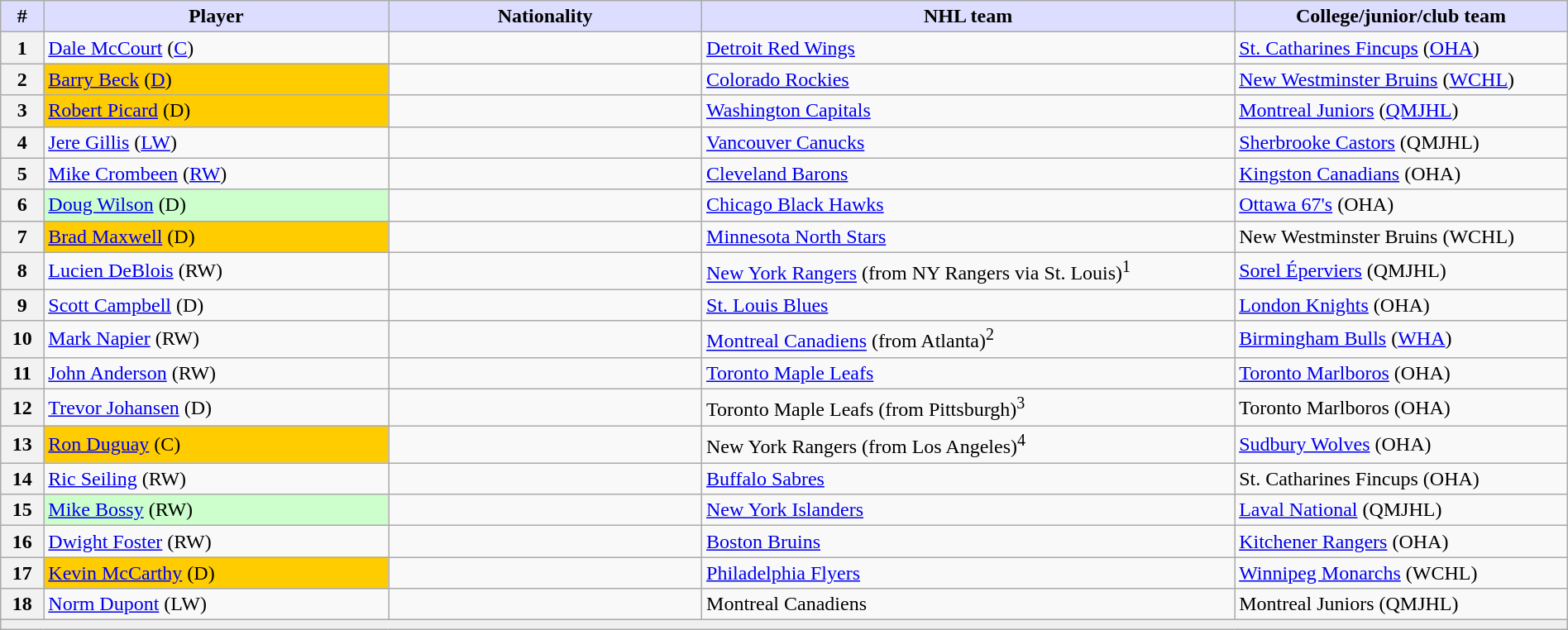<table class="wikitable" style="width: 100%">
<tr>
<th style="background:#ddf; width:2.75%;">#</th>
<th style="background:#ddf; width:22.0%;">Player</th>
<th style="background:#ddf; width:20.0%;">Nationality</th>
<th style="background:#ddf; width:34.0%;">NHL team</th>
<th style="background:#ddf; width:100.0%;">College/junior/club team</th>
</tr>
<tr>
<th>1</th>
<td><a href='#'>Dale McCourt</a> (<a href='#'>C</a>)</td>
<td></td>
<td><a href='#'>Detroit Red Wings</a></td>
<td><a href='#'>St. Catharines Fincups</a> (<a href='#'>OHA</a>)</td>
</tr>
<tr>
<th>2</th>
<td bgcolor="#FFCC00"><a href='#'>Barry Beck</a> (<a href='#'>D</a>)</td>
<td></td>
<td><a href='#'>Colorado Rockies</a></td>
<td><a href='#'>New Westminster Bruins</a> (<a href='#'>WCHL</a>)</td>
</tr>
<tr>
<th>3</th>
<td bgcolor="#FFCC00"><a href='#'>Robert Picard</a> (D)</td>
<td></td>
<td><a href='#'>Washington Capitals</a></td>
<td><a href='#'>Montreal Juniors</a> (<a href='#'>QMJHL</a>)</td>
</tr>
<tr>
<th>4</th>
<td><a href='#'>Jere Gillis</a> (<a href='#'>LW</a>)</td>
<td></td>
<td><a href='#'>Vancouver Canucks</a></td>
<td><a href='#'>Sherbrooke Castors</a> (QMJHL)</td>
</tr>
<tr>
<th>5</th>
<td><a href='#'>Mike Crombeen</a> (<a href='#'>RW</a>)</td>
<td></td>
<td><a href='#'>Cleveland Barons</a></td>
<td><a href='#'>Kingston Canadians</a> (OHA)</td>
</tr>
<tr>
<th>6</th>
<td bgcolor="#CCFFCC"><a href='#'>Doug Wilson</a> (D)</td>
<td></td>
<td><a href='#'>Chicago Black Hawks</a></td>
<td><a href='#'>Ottawa 67's</a> (OHA)</td>
</tr>
<tr>
<th>7</th>
<td bgcolor="#FFCC00"><a href='#'>Brad Maxwell</a> (D)</td>
<td></td>
<td><a href='#'>Minnesota North Stars</a></td>
<td>New Westminster Bruins (WCHL)</td>
</tr>
<tr>
<th>8</th>
<td><a href='#'>Lucien DeBlois</a> (RW)</td>
<td></td>
<td><a href='#'>New York Rangers</a> (from NY Rangers via St. Louis)<sup>1</sup></td>
<td><a href='#'>Sorel Éperviers</a> (QMJHL)</td>
</tr>
<tr>
<th>9</th>
<td><a href='#'>Scott Campbell</a> (D)</td>
<td></td>
<td><a href='#'>St. Louis Blues</a></td>
<td><a href='#'>London Knights</a> (OHA)</td>
</tr>
<tr>
<th>10</th>
<td><a href='#'>Mark Napier</a> (RW)</td>
<td></td>
<td><a href='#'>Montreal Canadiens</a> (from Atlanta)<sup>2</sup></td>
<td><a href='#'>Birmingham Bulls</a> (<a href='#'>WHA</a>)</td>
</tr>
<tr>
<th>11</th>
<td><a href='#'>John Anderson</a> (RW)</td>
<td></td>
<td><a href='#'>Toronto Maple Leafs</a></td>
<td><a href='#'>Toronto Marlboros</a> (OHA)</td>
</tr>
<tr>
<th>12</th>
<td><a href='#'>Trevor Johansen</a> (D)</td>
<td></td>
<td>Toronto Maple Leafs (from Pittsburgh)<sup>3</sup></td>
<td>Toronto Marlboros (OHA)</td>
</tr>
<tr>
<th>13</th>
<td bgcolor="#FFCC00"><a href='#'>Ron Duguay</a> (C)</td>
<td></td>
<td>New York Rangers (from Los Angeles)<sup>4</sup></td>
<td><a href='#'>Sudbury Wolves</a> (OHA)</td>
</tr>
<tr>
<th>14</th>
<td><a href='#'>Ric Seiling</a> (RW)</td>
<td></td>
<td><a href='#'>Buffalo Sabres</a></td>
<td>St. Catharines Fincups (OHA)</td>
</tr>
<tr>
<th>15</th>
<td bgcolor="#CCFFCC"><a href='#'>Mike Bossy</a> (RW)</td>
<td></td>
<td><a href='#'>New York Islanders</a></td>
<td><a href='#'>Laval National</a> (QMJHL)</td>
</tr>
<tr>
<th>16</th>
<td><a href='#'>Dwight Foster</a> (RW)</td>
<td></td>
<td><a href='#'>Boston Bruins</a></td>
<td><a href='#'>Kitchener Rangers</a> (OHA)</td>
</tr>
<tr>
<th>17</th>
<td bgcolor="#FFCC00"><a href='#'>Kevin McCarthy</a> (D)</td>
<td></td>
<td><a href='#'>Philadelphia Flyers</a></td>
<td><a href='#'>Winnipeg Monarchs</a> (WCHL)</td>
</tr>
<tr>
<th>18</th>
<td><a href='#'>Norm Dupont</a> (LW)</td>
<td></td>
<td>Montreal Canadiens</td>
<td>Montreal Juniors (QMJHL)</td>
</tr>
<tr>
<td align=center colspan="6" bgcolor="#efefef"></td>
</tr>
</table>
